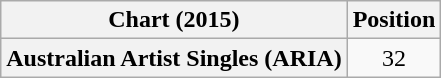<table class="wikitable plainrowheaders" style="text-align:center">
<tr>
<th scope="col">Chart (2015)</th>
<th scope="col">Position</th>
</tr>
<tr>
<th scope="row">Australian Artist Singles (ARIA)</th>
<td>32</td>
</tr>
</table>
